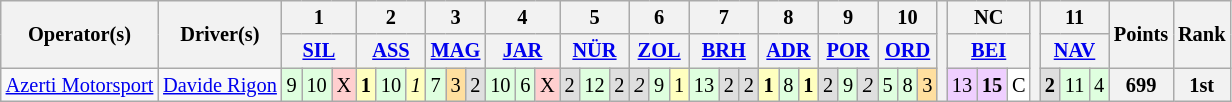<table class="wikitable" style="font-size: 85%">
<tr>
<th rowspan=2>Operator(s)</th>
<th rowspan=2>Driver(s)</th>
<th colspan=3>1</th>
<th colspan=3>2</th>
<th colspan=3>3</th>
<th colspan=3>4</th>
<th colspan=3>5</th>
<th colspan=3>6</th>
<th colspan=3>7</th>
<th colspan=3>8</th>
<th colspan=3>9</th>
<th colspan=3>10</th>
<th rowspan=3></th>
<th colspan=3>NC</th>
<th rowspan=3></th>
<th colspan=3>11</th>
<th rowspan=2>Points</th>
<th rowspan=2>Rank</th>
</tr>
<tr>
<th colspan=3><a href='#'>SIL</a></th>
<th colspan=3><a href='#'>ASS</a></th>
<th colspan=3><a href='#'>MAG</a></th>
<th colspan=3><a href='#'>JAR</a></th>
<th colspan=3><a href='#'>NÜR</a></th>
<th colspan=3><a href='#'>ZOL</a></th>
<th colspan=3><a href='#'>BRH</a></th>
<th colspan=3><a href='#'>ADR</a></th>
<th colspan=3><a href='#'>POR</a></th>
<th colspan=3><a href='#'>ORD</a></th>
<th colspan=3><a href='#'>BEI</a></th>
<th colspan=3><a href='#'>NAV</a></th>
</tr>
<tr>
<td align=center><a href='#'>Azerti Motorsport</a></td>
<td> <a href='#'>Davide Rigon</a></td>
<td style="background:#dfffdf;">9</td>
<td style="background:#dfffdf;">10</td>
<td style="background:#ffcfcf;">X</td>
<td style="background:#ffffbf;"><strong>1</strong></td>
<td style="background:#dfffdf;">10</td>
<td style="background:#ffffbf;"><em>1</em></td>
<td style="background:#dfffdf;">7</td>
<td style="background:#ffdf9f;">3</td>
<td style="background:#dfdfdf;">2</td>
<td style="background:#dfffdf;">10</td>
<td style="background:#dfffdf;">6</td>
<td style="background:#ffcfcf;">X</td>
<td style="background:#dfdfdf;">2</td>
<td style="background:#dfffdf;">12</td>
<td style="background:#dfdfdf;">2</td>
<td style="background:#dfdfdf;"><em>2</em></td>
<td style="background:#dfffdf;">9</td>
<td style="background:#ffffbf;">1</td>
<td style="background:#dfffdf;">13</td>
<td style="background:#dfdfdf;">2</td>
<td style="background:#dfdfdf;">2</td>
<td style="background:#ffffbf;"><strong>1</strong></td>
<td style="background:#dfffdf;">8</td>
<td style="background:#ffffbf;"><strong>1</strong></td>
<td style="background:#dfdfdf;">2</td>
<td style="background:#dfffdf;">9</td>
<td style="background:#dfdfdf;"><em>2</em></td>
<td style="background:#dfffdf;">5</td>
<td style="background:#dfffdf;">8</td>
<td style="background:#ffdf9f;">3</td>
<td style="background:#efcfff;">13</td>
<td style="background:#efcfff;"><strong>15</strong></td>
<td style="background:#ffffff;">C</td>
<td style="background:#dfdfdf;"><strong>2</strong></td>
<td style="background:#dfffdf;">11</td>
<td style="background:#dfffdf;">4</td>
<th>699</th>
<th>1st</th>
</tr>
</table>
